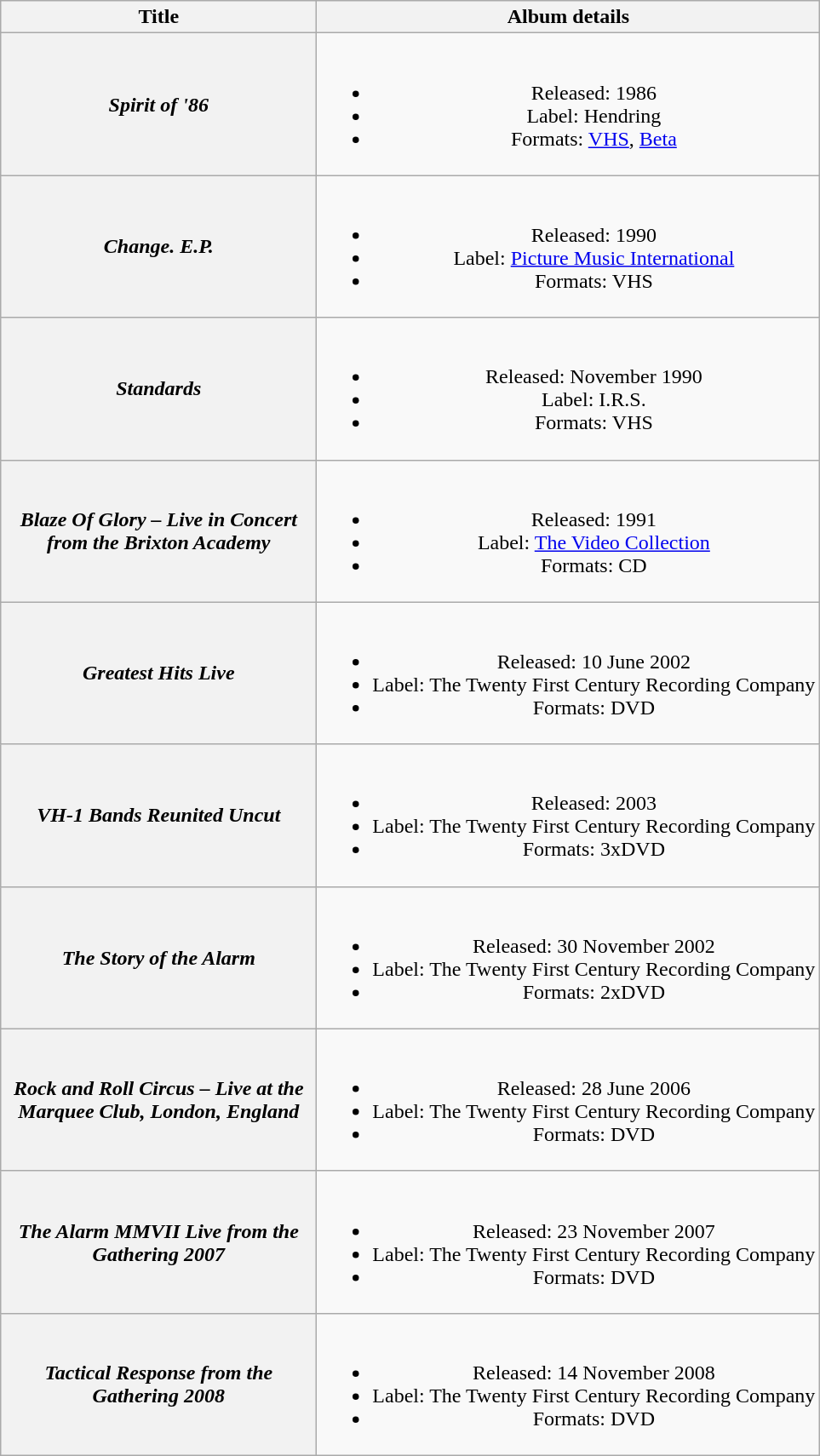<table class="wikitable plainrowheaders" style="text-align:center;">
<tr>
<th scope="col" style="width:15em;">Title</th>
<th scope="col">Album details</th>
</tr>
<tr>
<th scope="row"><em>Spirit of '86</em></th>
<td><br><ul><li>Released: 1986</li><li>Label: Hendring</li><li>Formats: <a href='#'>VHS</a>, <a href='#'>Beta</a></li></ul></td>
</tr>
<tr>
<th scope="row"><em>Change. E.P.</em></th>
<td><br><ul><li>Released: 1990</li><li>Label: <a href='#'>Picture Music International</a></li><li>Formats: VHS</li></ul></td>
</tr>
<tr>
<th scope="row"><em>Standards</em></th>
<td><br><ul><li>Released: November 1990</li><li>Label: I.R.S.</li><li>Formats: VHS</li></ul></td>
</tr>
<tr>
<th scope="row"><em>Blaze Of Glory – Live in Concert from the Brixton Academy</em></th>
<td><br><ul><li>Released: 1991</li><li>Label: <a href='#'>The Video Collection</a></li><li>Formats: CD</li></ul></td>
</tr>
<tr>
<th scope="row"><em>Greatest Hits Live</em></th>
<td><br><ul><li>Released: 10 June 2002</li><li>Label: The Twenty First Century Recording Company</li><li>Formats: DVD</li></ul></td>
</tr>
<tr>
<th scope="row"><em>VH-1 Bands Reunited Uncut</em></th>
<td><br><ul><li>Released: 2003</li><li>Label: The Twenty First Century Recording Company</li><li>Formats: 3xDVD</li></ul></td>
</tr>
<tr>
<th scope="row"><em>The Story of the Alarm</em></th>
<td><br><ul><li>Released: 30 November 2002</li><li>Label: The Twenty First Century Recording Company</li><li>Formats: 2xDVD</li></ul></td>
</tr>
<tr>
<th scope="row"><em>Rock and Roll Circus – Live at the Marquee Club, London, England</em></th>
<td><br><ul><li>Released: 28 June 2006</li><li>Label: The Twenty First Century Recording Company</li><li>Formats: DVD</li></ul></td>
</tr>
<tr>
<th scope="row"><em>The Alarm MMVII Live from the Gathering 2007</em></th>
<td><br><ul><li>Released: 23 November 2007</li><li>Label: The Twenty First Century Recording Company</li><li>Formats: DVD</li></ul></td>
</tr>
<tr>
<th scope="row"><em>Tactical Response from the Gathering 2008</em></th>
<td><br><ul><li>Released: 14 November 2008</li><li>Label: The Twenty First Century Recording Company</li><li>Formats: DVD</li></ul></td>
</tr>
</table>
